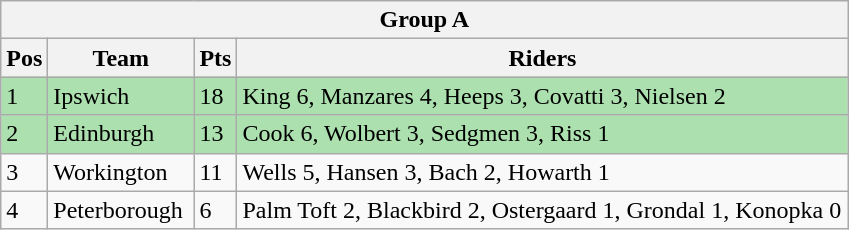<table class="wikitable">
<tr>
<th colspan="4">Group A</th>
</tr>
<tr>
<th width=20>Pos</th>
<th width=90>Team</th>
<th width=20>Pts</th>
<th width=400>Riders</th>
</tr>
<tr style="background:#ACE1AF;">
<td>1</td>
<td align=left>Ipswich</td>
<td>18</td>
<td>King 6, Manzares 4, Heeps 3, Covatti 3, Nielsen 2</td>
</tr>
<tr style="background:#ACE1AF;">
<td>2</td>
<td align=left>Edinburgh</td>
<td>13</td>
<td>Cook 6, Wolbert 3, Sedgmen 3, Riss 1</td>
</tr>
<tr>
<td>3</td>
<td align=left>Workington</td>
<td>11</td>
<td>Wells 5, Hansen 3, Bach 2, Howarth 1</td>
</tr>
<tr>
<td>4</td>
<td align=left>Peterborough</td>
<td>6</td>
<td>Palm Toft 2, Blackbird 2, Ostergaard 1, Grondal 1, Konopka 0</td>
</tr>
</table>
